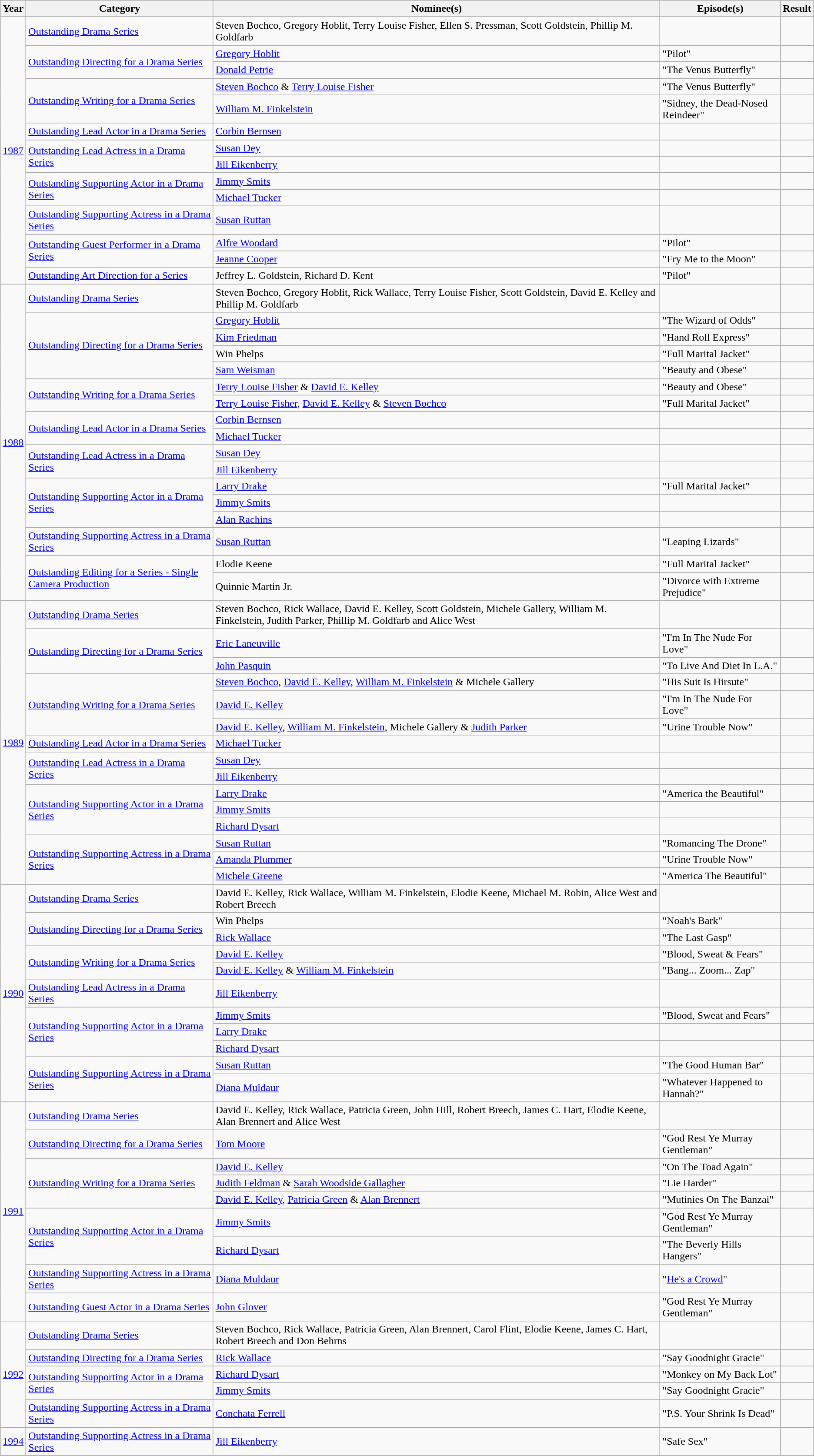<table class="wikitable">
<tr>
<th>Year</th>
<th>Category</th>
<th>Nominee(s)</th>
<th>Episode(s)</th>
<th>Result</th>
</tr>
<tr>
<td rowspan=14><a href='#'>1987</a></td>
<td><a href='#'>Outstanding Drama Series</a></td>
<td>Steven Bochco, Gregory Hoblit, Terry Louise Fisher, Ellen S. Pressman, Scott Goldstein, Phillip M. Goldfarb</td>
<td></td>
<td></td>
</tr>
<tr>
<td rowspan=2><a href='#'>Outstanding Directing for a Drama Series</a></td>
<td><a href='#'>Gregory Hoblit</a></td>
<td>"Pilot"</td>
<td></td>
</tr>
<tr>
<td><a href='#'>Donald Petrie</a></td>
<td>"The Venus Butterfly"</td>
<td></td>
</tr>
<tr>
<td rowspan=2><a href='#'>Outstanding Writing for a Drama Series</a></td>
<td><a href='#'>Steven Bochco</a> & <a href='#'>Terry Louise Fisher</a></td>
<td>"The Venus Butterfly"</td>
<td></td>
</tr>
<tr>
<td><a href='#'>William M. Finkelstein</a></td>
<td>"Sidney, the Dead-Nosed Reindeer"</td>
<td></td>
</tr>
<tr>
<td><a href='#'>Outstanding Lead Actor in a Drama Series</a></td>
<td><a href='#'>Corbin Bernsen</a></td>
<td></td>
<td></td>
</tr>
<tr>
<td rowspan=2><a href='#'>Outstanding Lead Actress in a Drama Series</a></td>
<td><a href='#'>Susan Dey</a></td>
<td></td>
<td></td>
</tr>
<tr>
<td><a href='#'>Jill Eikenberry</a></td>
<td></td>
<td></td>
</tr>
<tr>
<td rowspan=2><a href='#'>Outstanding Supporting Actor in a Drama Series</a></td>
<td><a href='#'>Jimmy Smits</a></td>
<td></td>
<td></td>
</tr>
<tr>
<td><a href='#'>Michael Tucker</a></td>
<td></td>
<td></td>
</tr>
<tr>
<td><a href='#'>Outstanding Supporting Actress in a Drama Series</a></td>
<td><a href='#'>Susan Ruttan</a></td>
<td></td>
<td></td>
</tr>
<tr>
<td rowspan=2><a href='#'>Outstanding Guest Performer in a Drama Series</a></td>
<td><a href='#'>Alfre Woodard</a></td>
<td>"Pilot"</td>
<td></td>
</tr>
<tr>
<td><a href='#'>Jeanne Cooper</a></td>
<td>"Fry Me to the Moon"</td>
<td></td>
</tr>
<tr>
<td><a href='#'> Outstanding Art Direction for a Series</a></td>
<td>Jeffrey L. Goldstein, Richard D. Kent</td>
<td>"Pilot"</td>
<td></td>
</tr>
<tr>
<td rowspan=17><a href='#'>1988</a></td>
<td><a href='#'>Outstanding Drama Series</a></td>
<td>Steven Bochco, Gregory Hoblit, Rick Wallace, Terry Louise Fisher, Scott Goldstein, David E. Kelley and Phillip M. Goldfarb</td>
<td></td>
<td></td>
</tr>
<tr>
<td rowspan=4><a href='#'>Outstanding Directing for a Drama Series</a></td>
<td><a href='#'>Gregory Hoblit</a></td>
<td>"The Wizard of Odds"</td>
<td></td>
</tr>
<tr>
<td><a href='#'>Kim Friedman</a></td>
<td>"Hand Roll Express"</td>
<td></td>
</tr>
<tr>
<td>Win Phelps</td>
<td>"Full Marital Jacket"</td>
<td></td>
</tr>
<tr>
<td><a href='#'>Sam Weisman</a></td>
<td>"Beauty and Obese"</td>
<td></td>
</tr>
<tr>
<td rowspan=2><a href='#'>Outstanding Writing for a Drama Series</a></td>
<td><a href='#'>Terry Louise Fisher</a> & <a href='#'>David E. Kelley</a></td>
<td>"Beauty and Obese"</td>
<td></td>
</tr>
<tr>
<td><a href='#'>Terry Louise Fisher</a>, <a href='#'>David E. Kelley</a> & <a href='#'>Steven Bochco</a></td>
<td>"Full Marital Jacket"</td>
<td></td>
</tr>
<tr>
<td rowspan=2><a href='#'>Outstanding Lead Actor in a Drama Series</a></td>
<td><a href='#'>Corbin Bernsen</a></td>
<td></td>
<td></td>
</tr>
<tr>
<td><a href='#'>Michael Tucker</a></td>
<td></td>
<td></td>
</tr>
<tr>
<td rowspan=2><a href='#'>Outstanding Lead Actress in a Drama Series</a></td>
<td><a href='#'>Susan Dey</a></td>
<td></td>
<td></td>
</tr>
<tr>
<td><a href='#'>Jill Eikenberry</a></td>
<td></td>
<td></td>
</tr>
<tr>
<td rowspan=3><a href='#'>Outstanding Supporting Actor in a Drama Series</a></td>
<td><a href='#'>Larry Drake</a></td>
<td>"Full Marital Jacket"</td>
<td></td>
</tr>
<tr>
<td><a href='#'>Jimmy Smits</a></td>
<td></td>
<td></td>
</tr>
<tr>
<td><a href='#'>Alan Rachins</a></td>
<td></td>
<td></td>
</tr>
<tr>
<td><a href='#'>Outstanding Supporting Actress in a Drama Series</a></td>
<td><a href='#'>Susan Ruttan</a></td>
<td>"Leaping Lizards"</td>
<td></td>
</tr>
<tr>
<td rowspan=2><a href='#'>Outstanding Editing for a Series - Single Camera Production</a></td>
<td>Elodie Keene</td>
<td>"Full Marital Jacket"</td>
<td></td>
</tr>
<tr>
<td>Quinnie Martin Jr.</td>
<td>"Divorce with Extreme Prejudice"</td>
<td></td>
</tr>
<tr>
<td rowspan=15><a href='#'>1989</a></td>
<td><a href='#'>Outstanding Drama Series</a></td>
<td>Steven Bochco, Rick Wallace, David E. Kelley, Scott Goldstein, Michele Gallery, William M. Finkelstein, Judith Parker, Phillip M. Goldfarb and Alice West</td>
<td></td>
<td></td>
</tr>
<tr>
<td rowspan=2><a href='#'>Outstanding Directing for a Drama Series</a></td>
<td><a href='#'>Eric Laneuville</a></td>
<td>"I'm In The Nude For Love"</td>
<td></td>
</tr>
<tr>
<td><a href='#'>John Pasquin</a></td>
<td>"To Live And Diet In L.A."</td>
<td></td>
</tr>
<tr>
<td rowspan=3><a href='#'>Outstanding Writing for a Drama Series</a></td>
<td><a href='#'>Steven Bochco</a>, <a href='#'>David E. Kelley</a>, <a href='#'>William M. Finkelstein</a> & Michele Gallery</td>
<td>"His Suit Is Hirsute"</td>
<td></td>
</tr>
<tr>
<td><a href='#'>David E. Kelley</a></td>
<td>"I'm In The Nude For Love"</td>
<td></td>
</tr>
<tr>
<td><a href='#'>David E. Kelley</a>, <a href='#'>William M. Finkelstein</a>, Michele Gallery & <a href='#'>Judith Parker</a></td>
<td>"Urine Trouble Now"</td>
<td></td>
</tr>
<tr>
<td><a href='#'>Outstanding Lead Actor in a Drama Series</a></td>
<td><a href='#'>Michael Tucker</a></td>
<td></td>
<td></td>
</tr>
<tr>
<td rowspan=2><a href='#'>Outstanding Lead Actress in a Drama Series</a></td>
<td><a href='#'>Susan Dey</a></td>
<td></td>
<td></td>
</tr>
<tr>
<td><a href='#'>Jill Eikenberry</a></td>
<td></td>
<td></td>
</tr>
<tr>
<td rowspan=3><a href='#'>Outstanding Supporting Actor in a Drama Series</a></td>
<td><a href='#'>Larry Drake</a></td>
<td>"America the Beautiful"</td>
<td></td>
</tr>
<tr>
<td><a href='#'>Jimmy Smits</a></td>
<td></td>
<td></td>
</tr>
<tr>
<td><a href='#'>Richard Dysart</a></td>
<td></td>
<td></td>
</tr>
<tr>
<td rowspan=3><a href='#'>Outstanding Supporting Actress in a Drama Series</a></td>
<td><a href='#'>Susan Ruttan</a></td>
<td>"Romancing The Drone"</td>
<td></td>
</tr>
<tr>
<td><a href='#'>Amanda Plummer</a></td>
<td>"Urine Trouble Now"</td>
<td></td>
</tr>
<tr>
<td><a href='#'>Michele Greene</a></td>
<td>"America The Beautiful"</td>
<td></td>
</tr>
<tr>
<td rowspan=11><a href='#'>1990</a></td>
<td><a href='#'>Outstanding Drama Series</a></td>
<td>David E. Kelley, Rick Wallace, William M. Finkelstein, Elodie Keene, Michael M. Robin, Alice West and Robert Breech</td>
<td></td>
<td></td>
</tr>
<tr>
<td rowspan=2><a href='#'>Outstanding Directing for a Drama Series</a></td>
<td>Win Phelps</td>
<td>"Noah's Bark"</td>
<td></td>
</tr>
<tr>
<td><a href='#'>Rick Wallace</a></td>
<td>"The Last Gasp"</td>
<td></td>
</tr>
<tr>
<td rowspan=2><a href='#'>Outstanding Writing for a Drama Series</a></td>
<td><a href='#'>David E. Kelley</a></td>
<td>"Blood, Sweat & Fears"</td>
<td></td>
</tr>
<tr>
<td><a href='#'>David E. Kelley</a> & <a href='#'>William M. Finkelstein</a></td>
<td>"Bang... Zoom... Zap"</td>
<td></td>
</tr>
<tr>
<td><a href='#'>Outstanding Lead Actress in a Drama Series</a></td>
<td><a href='#'>Jill Eikenberry</a></td>
<td></td>
<td></td>
</tr>
<tr>
<td rowspan=3><a href='#'>Outstanding Supporting Actor in a Drama Series</a></td>
<td><a href='#'>Jimmy Smits</a></td>
<td>"Blood, Sweat and Fears"</td>
<td></td>
</tr>
<tr>
<td><a href='#'>Larry Drake</a></td>
<td></td>
<td></td>
</tr>
<tr>
<td><a href='#'>Richard Dysart</a></td>
<td></td>
<td></td>
</tr>
<tr>
<td rowspan=2><a href='#'>Outstanding Supporting Actress in a Drama Series</a></td>
<td><a href='#'>Susan Ruttan</a></td>
<td>"The Good Human Bar"</td>
<td></td>
</tr>
<tr>
<td><a href='#'>Diana Muldaur</a></td>
<td>"Whatever Happened to Hannah?"</td>
<td></td>
</tr>
<tr>
<td rowspan=9><a href='#'>1991</a></td>
<td><a href='#'>Outstanding Drama Series</a></td>
<td>David E. Kelley, Rick Wallace, Patricia Green, John Hill, Robert Breech, James C. Hart, Elodie Keene, Alan Brennert and Alice West</td>
<td></td>
<td></td>
</tr>
<tr>
<td><a href='#'>Outstanding Directing for a Drama Series</a></td>
<td><a href='#'>Tom Moore</a></td>
<td>"God Rest Ye Murray Gentleman"</td>
<td></td>
</tr>
<tr>
<td rowspan=3><a href='#'>Outstanding Writing for a Drama Series</a></td>
<td><a href='#'>David E. Kelley</a></td>
<td>"On The Toad Again"</td>
<td></td>
</tr>
<tr>
<td><a href='#'>Judith Feldman</a> & <a href='#'>Sarah Woodside Gallagher</a></td>
<td>"Lie Harder"</td>
<td></td>
</tr>
<tr>
<td><a href='#'>David E. Kelley</a>, <a href='#'>Patricia Green</a> & <a href='#'>Alan Brennert</a></td>
<td>"Mutinies On The Banzai"</td>
<td></td>
</tr>
<tr>
<td rowspan=2><a href='#'>Outstanding Supporting Actor in a Drama Series</a></td>
<td><a href='#'>Jimmy Smits</a></td>
<td>"God Rest Ye Murray Gentleman"</td>
<td></td>
</tr>
<tr>
<td><a href='#'>Richard Dysart</a></td>
<td>"The Beverly Hills Hangers"</td>
<td></td>
</tr>
<tr>
<td><a href='#'>Outstanding Supporting Actress in a Drama Series</a></td>
<td><a href='#'>Diana Muldaur</a></td>
<td>"<a href='#'>He's a Crowd</a>"</td>
<td></td>
</tr>
<tr>
<td><a href='#'>Outstanding Guest Actor in a Drama Series</a></td>
<td><a href='#'>John Glover</a></td>
<td>"God Rest Ye Murray Gentleman"</td>
<td></td>
</tr>
<tr>
<td rowspan=5><a href='#'>1992</a></td>
<td><a href='#'>Outstanding Drama Series</a></td>
<td>Steven Bochco, Rick Wallace, Patricia Green, Alan Brennert, Carol Flint, Elodie Keene, James C. Hart, Robert Breech and Don Behrns</td>
<td></td>
<td></td>
</tr>
<tr>
<td><a href='#'>Outstanding Directing for a Drama Series</a></td>
<td><a href='#'>Rick Wallace</a></td>
<td>"Say Goodnight Gracie"</td>
<td></td>
</tr>
<tr>
<td rowspan=2><a href='#'>Outstanding Supporting Actor in a Drama Series</a></td>
<td><a href='#'>Richard Dysart</a></td>
<td>"Monkey on My Back Lot"</td>
<td></td>
</tr>
<tr>
<td><a href='#'>Jimmy Smits</a></td>
<td>"Say Goodnight Gracie"</td>
<td></td>
</tr>
<tr>
<td><a href='#'>Outstanding Supporting Actress in a Drama Series</a></td>
<td><a href='#'>Conchata Ferrell</a></td>
<td>"P.S. Your Shrink Is Dead"</td>
<td></td>
</tr>
<tr>
<td><a href='#'>1994</a></td>
<td><a href='#'>Outstanding Supporting Actress in a Drama Series</a></td>
<td><a href='#'>Jill Eikenberry</a></td>
<td>"Safe Sex"</td>
<td></td>
</tr>
</table>
